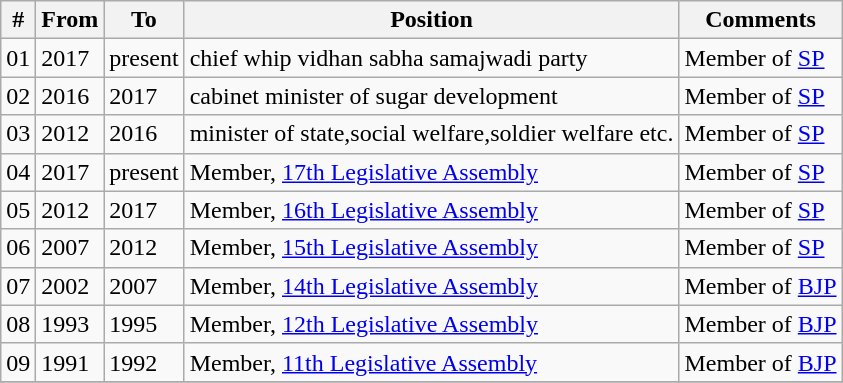<table class="wikitable sortable" |}>
<tr>
<th>#</th>
<th>From</th>
<th>To</th>
<th>Position</th>
<th>Comments</th>
</tr>
<tr>
<td>01</td>
<td>2017</td>
<td>present</td>
<td>chief whip vidhan sabha samajwadi party</td>
<td>Member of <a href='#'>SP</a></td>
</tr>
<tr>
<td>02</td>
<td>2016</td>
<td>2017</td>
<td>cabinet minister of sugar development</td>
<td>Member of <a href='#'>SP</a></td>
</tr>
<tr>
<td>03</td>
<td>2012</td>
<td>2016</td>
<td>minister of state,social welfare,soldier welfare etc.</td>
<td>Member of <a href='#'>SP</a></td>
</tr>
<tr>
<td>04</td>
<td>2017</td>
<td>present</td>
<td>Member, <a href='#'>17th Legislative Assembly</a></td>
<td>Member of <a href='#'>SP</a></td>
</tr>
<tr>
<td>05</td>
<td>2012</td>
<td>2017</td>
<td>Member, <a href='#'>16th Legislative Assembly</a></td>
<td>Member of <a href='#'>SP</a></td>
</tr>
<tr>
<td>06</td>
<td>2007</td>
<td>2012</td>
<td>Member, <a href='#'>15th Legislative Assembly</a></td>
<td>Member of <a href='#'>SP</a></td>
</tr>
<tr>
<td>07</td>
<td>2002</td>
<td>2007</td>
<td>Member, <a href='#'>14th Legislative Assembly</a></td>
<td>Member of <a href='#'>BJP</a></td>
</tr>
<tr>
<td>08</td>
<td>1993</td>
<td>1995</td>
<td>Member, <a href='#'>12th Legislative Assembly</a></td>
<td>Member of <a href='#'>BJP</a></td>
</tr>
<tr>
<td>09</td>
<td>1991</td>
<td>1992</td>
<td>Member, <a href='#'>11th Legislative Assembly</a></td>
<td>Member of <a href='#'>BJP</a></td>
</tr>
<tr>
</tr>
</table>
